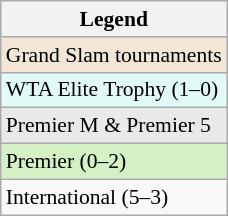<table class="wikitable" style="font-size:90%">
<tr>
<th>Legend</th>
</tr>
<tr>
<td style="background:#f3e6d7;">Grand Slam tournaments</td>
</tr>
<tr>
<td bgcolor=E2FAF7>WTA Elite Trophy (1–0)</td>
</tr>
<tr>
<td style="background:#e9e9e9;">Premier M & Premier 5</td>
</tr>
<tr>
<td style="background:#d4f1c5;">Premier (0–2)</td>
</tr>
<tr>
<td>International (5–3)</td>
</tr>
</table>
